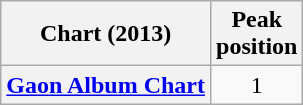<table class="wikitable plainrowheaders sortable" style="text-align:center;" border="1">
<tr>
<th scope="col">Chart (2013)</th>
<th scope="col">Peak<br>position</th>
</tr>
<tr>
<th scope="row"><a href='#'>Gaon Album Chart</a></th>
<td>1</td>
</tr>
</table>
